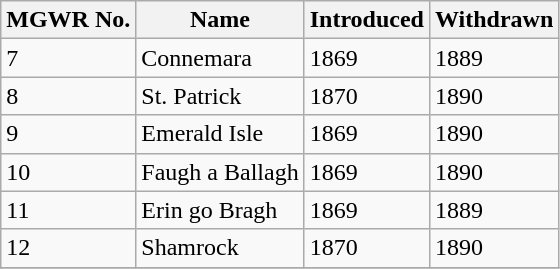<table class="wikitable">
<tr>
<th>MGWR No.</th>
<th>Name</th>
<th>Introduced</th>
<th>Withdrawn</th>
</tr>
<tr>
<td>7</td>
<td>Connemara</td>
<td>1869</td>
<td>1889</td>
</tr>
<tr>
<td>8</td>
<td>St. Patrick</td>
<td>1870</td>
<td>1890</td>
</tr>
<tr>
<td>9</td>
<td>Emerald Isle</td>
<td>1869</td>
<td>1890</td>
</tr>
<tr>
<td>10</td>
<td>Faugh a Ballagh</td>
<td>1869</td>
<td>1890</td>
</tr>
<tr>
<td>11</td>
<td>Erin go Bragh</td>
<td>1869</td>
<td>1889</td>
</tr>
<tr>
<td>12</td>
<td>Shamrock</td>
<td>1870</td>
<td>1890</td>
</tr>
<tr>
</tr>
</table>
